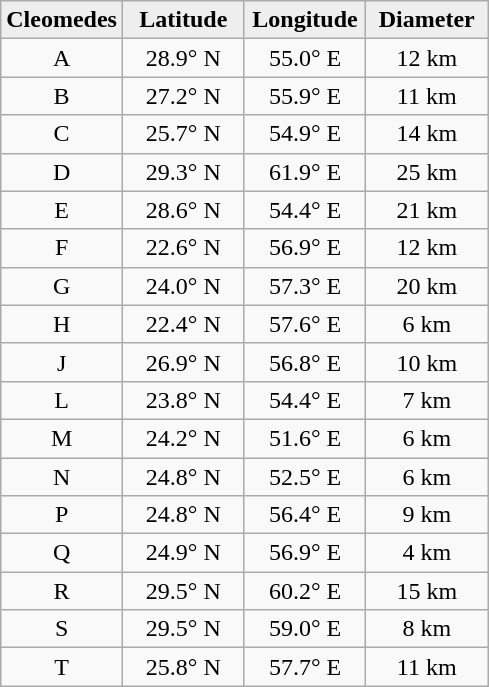<table class="wikitable">
<tr>
<th width="25%" style="background:#eeeeee;">Cleomedes</th>
<th width="25%" style="background:#eeeeee;">Latitude</th>
<th width="25%" style="background:#eeeeee;">Longitude</th>
<th width="25%" style="background:#eeeeee;">Diameter</th>
</tr>
<tr>
<td align="center">A</td>
<td align="center">28.9° N</td>
<td align="center">55.0° E</td>
<td align="center">12 km</td>
</tr>
<tr>
<td align="center">B</td>
<td align="center">27.2° N</td>
<td align="center">55.9° E</td>
<td align="center">11 km</td>
</tr>
<tr>
<td align="center">C</td>
<td align="center">25.7° N</td>
<td align="center">54.9° E</td>
<td align="center">14 km</td>
</tr>
<tr>
<td align="center">D</td>
<td align="center">29.3° N</td>
<td align="center">61.9° E</td>
<td align="center">25 km</td>
</tr>
<tr>
<td align="center">E</td>
<td align="center">28.6° N</td>
<td align="center">54.4° E</td>
<td align="center">21 km</td>
</tr>
<tr>
<td align="center">F</td>
<td align="center">22.6° N</td>
<td align="center">56.9° E</td>
<td align="center">12 km</td>
</tr>
<tr>
<td align="center">G</td>
<td align="center">24.0° N</td>
<td align="center">57.3° E</td>
<td align="center">20 km</td>
</tr>
<tr>
<td align="center">H</td>
<td align="center">22.4° N</td>
<td align="center">57.6° E</td>
<td align="center">6 km</td>
</tr>
<tr>
<td align="center">J</td>
<td align="center">26.9° N</td>
<td align="center">56.8° E</td>
<td align="center">10 km</td>
</tr>
<tr>
<td align="center">L</td>
<td align="center">23.8° N</td>
<td align="center">54.4° E</td>
<td align="center">7 km</td>
</tr>
<tr>
<td align="center">M</td>
<td align="center">24.2° N</td>
<td align="center">51.6° E</td>
<td align="center">6 km</td>
</tr>
<tr>
<td align="center">N</td>
<td align="center">24.8° N</td>
<td align="center">52.5° E</td>
<td align="center">6 km</td>
</tr>
<tr>
<td align="center">P</td>
<td align="center">24.8° N</td>
<td align="center">56.4° E</td>
<td align="center">9 km</td>
</tr>
<tr>
<td align="center">Q</td>
<td align="center">24.9° N</td>
<td align="center">56.9° E</td>
<td align="center">4 km</td>
</tr>
<tr>
<td align="center">R</td>
<td align="center">29.5° N</td>
<td align="center">60.2° E</td>
<td align="center">15 km</td>
</tr>
<tr>
<td align="center">S</td>
<td align="center">29.5° N</td>
<td align="center">59.0° E</td>
<td align="center">8 km</td>
</tr>
<tr>
<td align="center">T</td>
<td align="center">25.8° N</td>
<td align="center">57.7° E</td>
<td align="center">11 km</td>
</tr>
</table>
